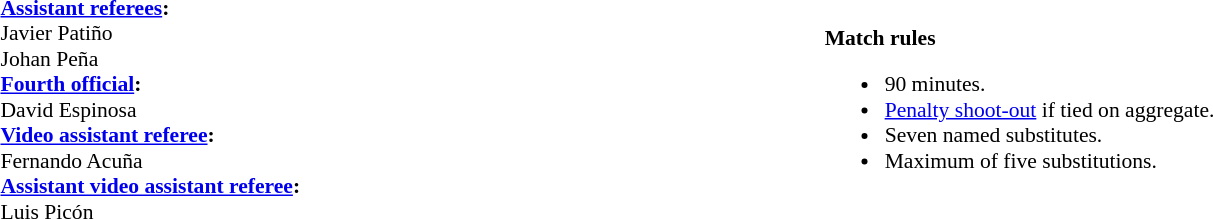<table width=100% style="font-size:90%">
<tr>
<td><br><strong><a href='#'>Assistant referees</a>:</strong>
<br>Javier Patiño
<br>Johan Peña
<br><strong><a href='#'>Fourth official</a>:</strong>
<br>David Espinosa
<br><strong><a href='#'>Video assistant referee</a>:</strong>
<br>Fernando Acuña
<br><strong><a href='#'>Assistant video assistant referee</a>:</strong>
<br>Luis Picón</td>
<td><br><strong>Match rules</strong><ul><li>90 minutes.</li><li><a href='#'>Penalty shoot-out</a> if tied on aggregate.</li><li>Seven named substitutes.</li><li>Maximum of five substitutions.</li></ul></td>
</tr>
</table>
